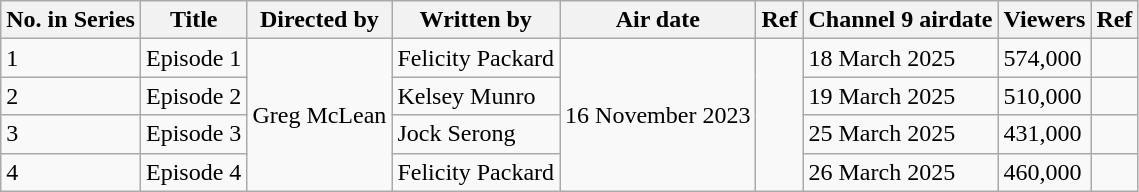<table class="wikitable">
<tr>
<th>No. in Series</th>
<th>Title</th>
<th>Directed by</th>
<th>Written by</th>
<th>Air date</th>
<th>Ref</th>
<th>Channel 9 airdate</th>
<th>Viewers</th>
<th>Ref</th>
</tr>
<tr>
<td>1</td>
<td>Episode 1</td>
<td rowspan="4">Greg McLean</td>
<td>Felicity Packard</td>
<td rowspan="4">16 November 2023</td>
<td rowspan="4"></td>
<td>18 March 2025</td>
<td>574,000</td>
<td></td>
</tr>
<tr>
<td>2</td>
<td>Episode 2</td>
<td>Kelsey Munro</td>
<td>19 March 2025</td>
<td>510,000</td>
<td></td>
</tr>
<tr>
<td>3</td>
<td>Episode 3</td>
<td>Jock Serong</td>
<td>25 March 2025</td>
<td>431,000</td>
<td></td>
</tr>
<tr>
<td>4</td>
<td>Episode 4</td>
<td>Felicity Packard</td>
<td>26 March 2025</td>
<td>460,000</td>
<td></td>
</tr>
</table>
